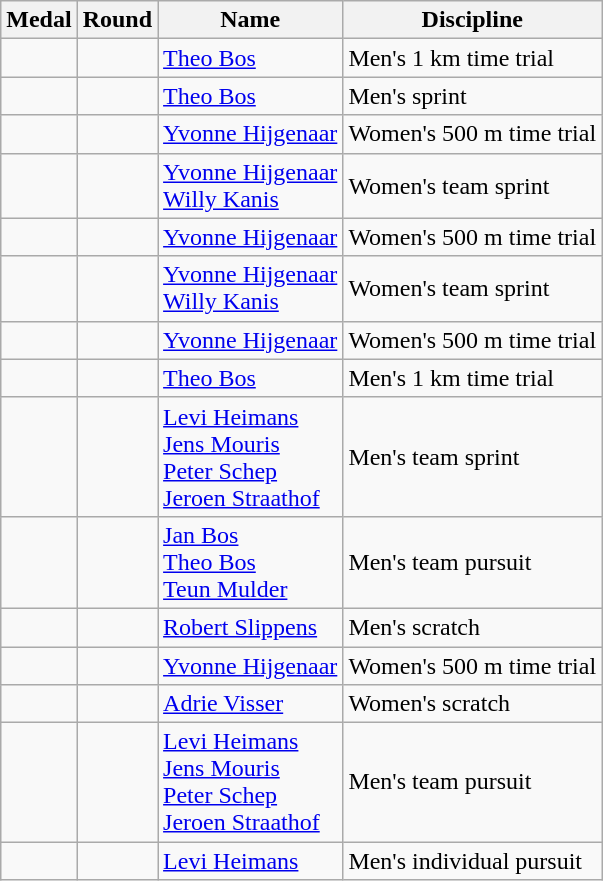<table class="wikitable sortable">
<tr>
<th>Medal</th>
<th>Round</th>
<th>Name</th>
<th>Discipline</th>
</tr>
<tr>
<td></td>
<td></td>
<td><a href='#'>Theo Bos</a></td>
<td>Men's 1 km time trial</td>
</tr>
<tr>
<td></td>
<td></td>
<td><a href='#'>Theo Bos</a></td>
<td>Men's sprint</td>
</tr>
<tr>
<td></td>
<td></td>
<td><a href='#'>Yvonne Hijgenaar</a></td>
<td>Women's 500 m time trial</td>
</tr>
<tr>
<td></td>
<td></td>
<td><a href='#'>Yvonne Hijgenaar</a><br><a href='#'>Willy Kanis</a></td>
<td>Women's team sprint</td>
</tr>
<tr>
<td></td>
<td></td>
<td><a href='#'>Yvonne Hijgenaar</a></td>
<td>Women's 500 m time trial</td>
</tr>
<tr>
<td></td>
<td></td>
<td><a href='#'>Yvonne Hijgenaar</a><br><a href='#'>Willy Kanis</a></td>
<td>Women's team sprint</td>
</tr>
<tr>
<td></td>
<td></td>
<td><a href='#'>Yvonne Hijgenaar</a></td>
<td>Women's 500 m time trial</td>
</tr>
<tr>
<td></td>
<td></td>
<td><a href='#'>Theo Bos</a></td>
<td>Men's 1 km time trial</td>
</tr>
<tr>
<td></td>
<td></td>
<td><a href='#'>Levi Heimans</a><br><a href='#'>Jens Mouris</a><br><a href='#'>Peter Schep</a><br><a href='#'>Jeroen Straathof</a></td>
<td>Men's team sprint</td>
</tr>
<tr>
<td></td>
<td></td>
<td><a href='#'>Jan Bos</a><br><a href='#'>Theo Bos</a><br><a href='#'>Teun Mulder</a></td>
<td>Men's team pursuit</td>
</tr>
<tr>
<td></td>
<td></td>
<td><a href='#'>Robert Slippens</a></td>
<td>Men's scratch</td>
</tr>
<tr>
<td></td>
<td></td>
<td><a href='#'>Yvonne Hijgenaar</a></td>
<td>Women's 500 m time trial</td>
</tr>
<tr>
<td></td>
<td></td>
<td><a href='#'>Adrie Visser</a></td>
<td>Women's scratch</td>
</tr>
<tr>
<td></td>
<td></td>
<td><a href='#'>Levi Heimans</a><br><a href='#'>Jens Mouris</a><br><a href='#'>Peter Schep</a><br><a href='#'>Jeroen Straathof</a></td>
<td>Men's team pursuit</td>
</tr>
<tr>
<td></td>
<td></td>
<td><a href='#'>Levi Heimans</a></td>
<td>Men's individual pursuit</td>
</tr>
</table>
